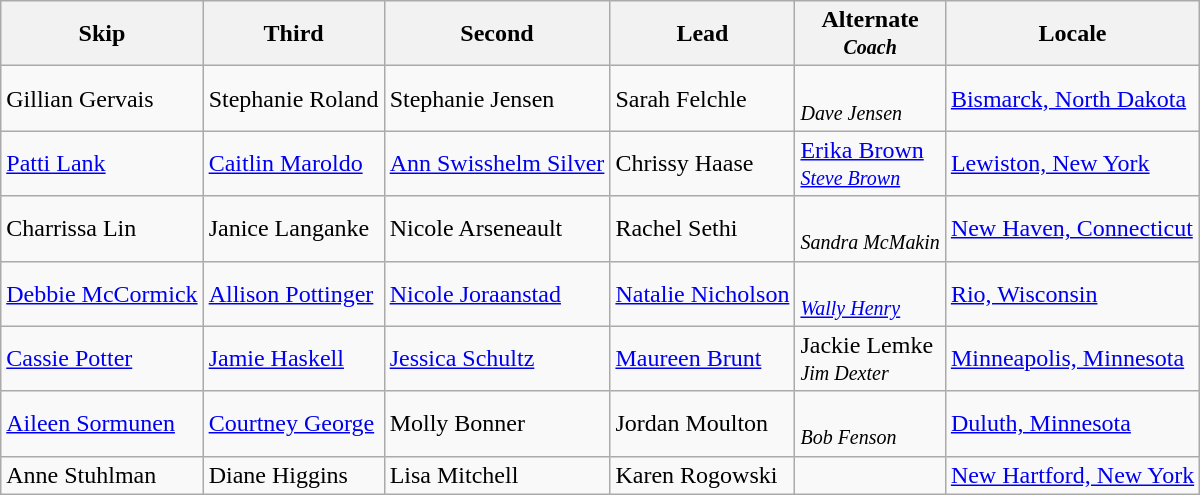<table class="wikitable">
<tr>
<th>Skip</th>
<th>Third</th>
<th>Second</th>
<th>Lead</th>
<th>Alternate<br><em><small>Coach</small></em></th>
<th>Locale</th>
</tr>
<tr>
<td>Gillian Gervais</td>
<td>Stephanie Roland</td>
<td>Stephanie Jensen</td>
<td>Sarah Felchle</td>
<td><br><em><small>Dave Jensen</small></em></td>
<td> <a href='#'>Bismarck, North Dakota</a></td>
</tr>
<tr>
<td><a href='#'>Patti Lank</a></td>
<td><a href='#'>Caitlin Maroldo</a></td>
<td><a href='#'>Ann Swisshelm Silver</a></td>
<td>Chrissy Haase</td>
<td><a href='#'>Erika Brown</a><br><em><small><a href='#'>Steve Brown</a></small></em></td>
<td> <a href='#'>Lewiston, New York</a></td>
</tr>
<tr>
<td>Charrissa Lin</td>
<td>Janice Langanke</td>
<td>Nicole Arseneault</td>
<td>Rachel Sethi</td>
<td><br><em><small>Sandra McMakin</small></em></td>
<td> <a href='#'>New Haven, Connecticut</a></td>
</tr>
<tr>
<td><a href='#'>Debbie McCormick</a></td>
<td><a href='#'>Allison Pottinger</a></td>
<td><a href='#'>Nicole Joraanstad</a></td>
<td><a href='#'>Natalie Nicholson</a></td>
<td><br><em><small><a href='#'>Wally Henry</a></small></em></td>
<td> <a href='#'>Rio, Wisconsin</a></td>
</tr>
<tr>
<td><a href='#'>Cassie Potter</a></td>
<td><a href='#'>Jamie Haskell</a></td>
<td><a href='#'>Jessica Schultz</a></td>
<td><a href='#'>Maureen Brunt</a></td>
<td>Jackie Lemke<br><em><small>Jim Dexter</small></em></td>
<td> <a href='#'>Minneapolis, Minnesota</a></td>
</tr>
<tr>
<td><a href='#'>Aileen Sormunen</a></td>
<td><a href='#'>Courtney George</a></td>
<td>Molly Bonner</td>
<td>Jordan Moulton</td>
<td><br><em><small>Bob Fenson</small></em></td>
<td> <a href='#'>Duluth, Minnesota</a></td>
</tr>
<tr>
<td>Anne Stuhlman</td>
<td>Diane Higgins</td>
<td>Lisa Mitchell</td>
<td>Karen Rogowski</td>
<td><br><em><small></small></em></td>
<td> <a href='#'>New Hartford, New York</a></td>
</tr>
</table>
